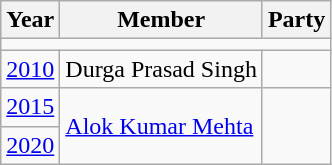<table class="wikitable sortable">
<tr>
<th>Year</th>
<th>Member</th>
<th colspan="2">Party</th>
</tr>
<tr>
<td colspan="4"></td>
</tr>
<tr>
<td><a href='#'>2010</a></td>
<td>Durga Prasad Singh</td>
<td></td>
</tr>
<tr>
<td><a href='#'>2015</a></td>
<td rowspan="2"><a href='#'>Alok Kumar Mehta</a></td>
</tr>
<tr>
<td><a href='#'>2020</a></td>
</tr>
</table>
